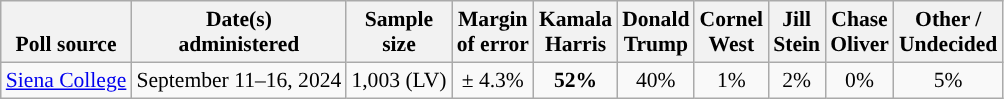<table class="wikitable sortable mw-datatable" style="font-size:90%;text-align:center;line-height:17px">
<tr valign=bottom>
<th>Poll source</th>
<th>Date(s)<br>administered</th>
<th>Sample<br>size</th>
<th>Margin<br>of error</th>
<th class="unsortable">Kamala<br>Harris<br></th>
<th class="unsortable">Donald<br>Trump<br></th>
<th class="unsortable">Cornel<br>West<br></th>
<th class="unsortable">Jill<br>Stein<br></th>
<th class="unsortable">Chase<br>Oliver<br></th>
<th class="unsortable">Other /<br>Undecided</th>
</tr>
<tr>
<td style="text-align:left;"><a href='#'>Siena College</a></td>
<td data-sort-value="2024-09-16">September 11–16, 2024</td>
<td>1,003 (LV)</td>
<td>± 4.3%</td>
<td style="color:black;background-color:"><strong>52%</strong></td>
<td>40%</td>
<td>1%</td>
<td>2%</td>
<td>0%</td>
<td>5%</td>
</tr>
</table>
